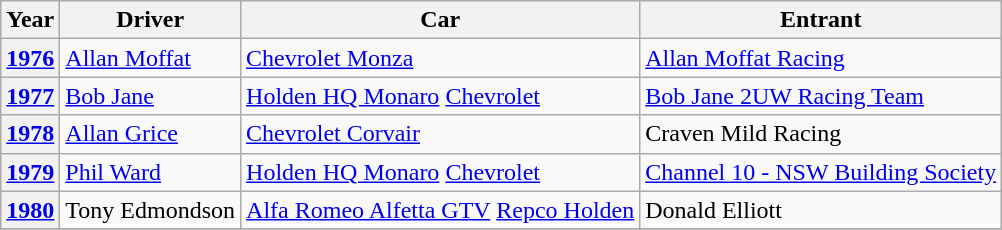<table class="wikitable">
<tr style="font-weight:bold">
<th>Year</th>
<th>Driver</th>
<th>Car</th>
<th>Entrant</th>
</tr>
<tr>
<th><a href='#'>1976</a></th>
<td> <a href='#'>Allan Moffat</a></td>
<td><a href='#'>Chevrolet Monza</a></td>
<td><a href='#'>Allan Moffat Racing</a></td>
</tr>
<tr>
<th><a href='#'>1977</a></th>
<td> <a href='#'>Bob Jane</a></td>
<td><a href='#'>Holden HQ Monaro</a> <a href='#'>Chevrolet</a></td>
<td><a href='#'>Bob Jane 2UW Racing Team</a></td>
</tr>
<tr>
<th><a href='#'>1978</a></th>
<td> <a href='#'>Allan Grice</a></td>
<td><a href='#'>Chevrolet Corvair</a></td>
<td>Craven Mild Racing</td>
</tr>
<tr>
<th><a href='#'>1979</a></th>
<td> <a href='#'>Phil Ward</a></td>
<td><a href='#'>Holden HQ Monaro</a> <a href='#'>Chevrolet</a></td>
<td><a href='#'>Channel 10 - NSW Building Society</a></td>
</tr>
<tr>
<th><a href='#'>1980</a></th>
<td> Tony Edmondson</td>
<td><a href='#'>Alfa Romeo Alfetta GTV</a> <a href='#'>Repco Holden</a></td>
<td>Donald Elliott</td>
</tr>
<tr>
</tr>
</table>
